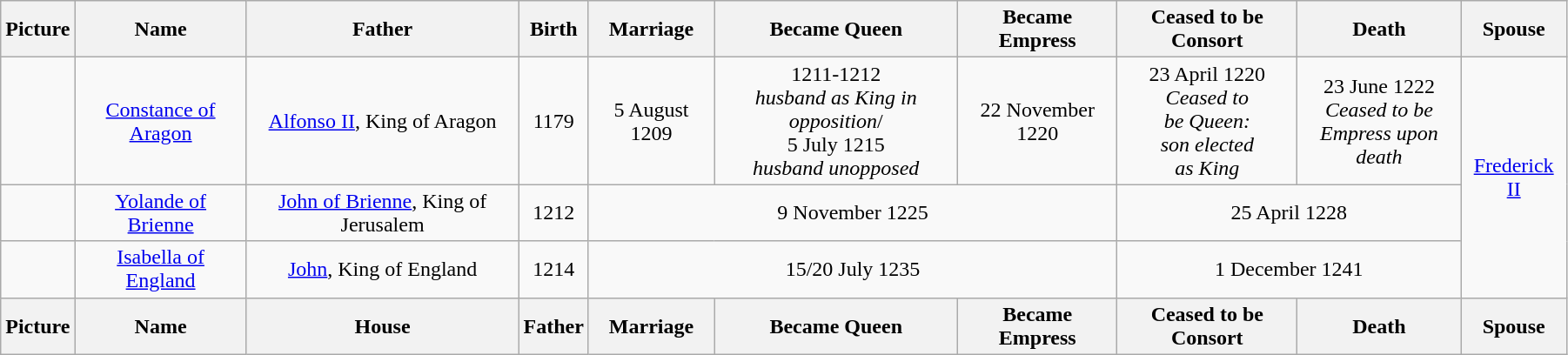<table width=95% class="wikitable">
<tr>
<th>Picture</th>
<th>Name</th>
<th>Father</th>
<th>Birth</th>
<th>Marriage</th>
<th>Became Queen</th>
<th>Became Empress</th>
<th>Ceased to be Consort</th>
<th>Death</th>
<th>Spouse</th>
</tr>
<tr>
<td align="center"></td>
<td align=center><a href='#'>Constance of Aragon</a></td>
<td align="center"><a href='#'>Alfonso II</a>, King of Aragon</td>
<td align="center">1179</td>
<td align="center">5 August 1209</td>
<td align="center">1211-1212<br><em>husband as King in opposition</em>/<br>5 July 1215<br><em>husband unopposed</em></td>
<td align="center">22 November 1220</td>
<td align="center">23 April 1220<br><em>Ceased to<br> be Queen: <br> son elected<br> as King</em></td>
<td align="center">23 June 1222<br><em>Ceased to be<br> Empress upon death</em></td>
<td align="center" rowspan="3"><a href='#'>Frederick II</a></td>
</tr>
<tr>
<td align=center></td>
<td align=center><a href='#'>Yolande of Brienne</a></td>
<td align="center"><a href='#'>John of Brienne</a>, King of Jerusalem</td>
<td align="center">1212</td>
<td align="center" colspan="3">9 November 1225</td>
<td align="center" colspan="2">25 April 1228</td>
</tr>
<tr>
<td align=center></td>
<td align=center><a href='#'>Isabella of England</a></td>
<td align="center"><a href='#'>John</a>, King of England</td>
<td align="center">1214</td>
<td align="center" colspan="3">15/20 July 1235</td>
<td align="center" colspan="2">1 December 1241</td>
</tr>
<tr>
<th>Picture</th>
<th>Name</th>
<th>House</th>
<th>Father</th>
<th>Marriage</th>
<th>Became Queen</th>
<th>Became Empress</th>
<th>Ceased to be Consort</th>
<th>Death</th>
<th>Spouse</th>
</tr>
</table>
